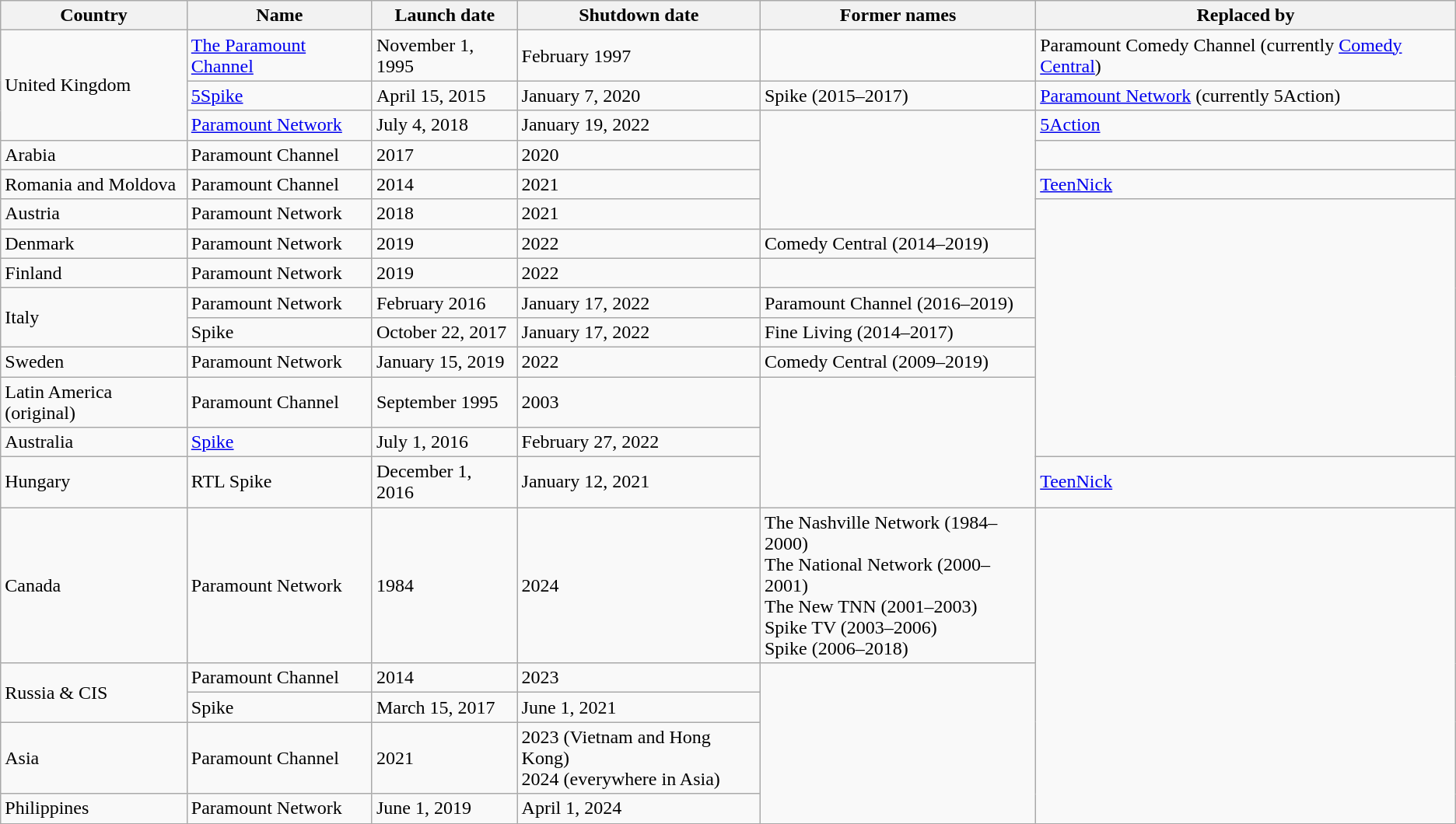<table class="wikitable sortable">
<tr>
<th>Country</th>
<th>Name</th>
<th>Launch date</th>
<th>Shutdown date</th>
<th>Former names</th>
<th>Replaced by</th>
</tr>
<tr>
<td rowspan="3">United Kingdom</td>
<td><a href='#'>The Paramount Channel</a></td>
<td>November 1, 1995</td>
<td>February 1997</td>
<td></td>
<td>Paramount Comedy Channel (currently <a href='#'>Comedy Central</a>)</td>
</tr>
<tr>
<td><a href='#'>5Spike</a></td>
<td>April 15, 2015</td>
<td>January 7, 2020</td>
<td>Spike (2015–2017)</td>
<td><a href='#'>Paramount Network</a> (currently 5Action)</td>
</tr>
<tr>
<td><a href='#'>Paramount Network</a></td>
<td>July 4, 2018</td>
<td>January 19, 2022</td>
<td rowspan="4"></td>
<td><a href='#'>5Action</a></td>
</tr>
<tr>
<td>Arabia</td>
<td>Paramount Channel</td>
<td>2017</td>
<td>2020</td>
<td rowspan="1"></td>
</tr>
<tr>
<td>Romania and Moldova</td>
<td>Paramount Channel</td>
<td>2014</td>
<td>2021</td>
<td><a href='#'>TeenNick</a></td>
</tr>
<tr>
<td>Austria</td>
<td>Paramount Network</td>
<td>2018</td>
<td>2021</td>
<td rowspan="8"></td>
</tr>
<tr>
<td>Denmark</td>
<td>Paramount Network</td>
<td>2019</td>
<td>2022</td>
<td>Comedy Central (2014–2019)</td>
</tr>
<tr>
<td>Finland</td>
<td>Paramount Network</td>
<td>2019</td>
<td>2022</td>
<td></td>
</tr>
<tr>
<td rowspan="2">Italy</td>
<td>Paramount Network</td>
<td>February 2016</td>
<td>January 17, 2022</td>
<td>Paramount Channel (2016–2019)</td>
</tr>
<tr>
<td>Spike</td>
<td>October 22, 2017</td>
<td>January 17, 2022</td>
<td>Fine Living (2014–2017)</td>
</tr>
<tr>
<td>Sweden</td>
<td>Paramount Network</td>
<td>January 15, 2019</td>
<td>2022</td>
<td>Comedy Central (2009–2019)</td>
</tr>
<tr>
<td>Latin America (original)</td>
<td>Paramount Channel</td>
<td>September 1995</td>
<td>2003</td>
<td rowspan="3"></td>
</tr>
<tr>
<td>Australia</td>
<td><a href='#'>Spike</a></td>
<td>July 1, 2016</td>
<td>February 27, 2022</td>
</tr>
<tr>
<td>Hungary</td>
<td>RTL Spike</td>
<td>December 1, 2016</td>
<td>January 12, 2021</td>
<td><a href='#'>TeenNick</a></td>
</tr>
<tr>
<td>Canada</td>
<td>Paramount Network</td>
<td>1984</td>
<td>2024</td>
<td>The Nashville Network (1984–2000)<br>The National Network (2000–2001)<br>The New TNN (2001–2003)<br>Spike TV (2003–2006)<br>Spike (2006–2018)</td>
<td rowspan="5"></td>
</tr>
<tr>
<td rowspan="2">Russia & CIS</td>
<td>Paramount Channel</td>
<td>2014</td>
<td>2023</td>
<td rowspan="4"></td>
</tr>
<tr>
<td>Spike</td>
<td>March 15, 2017</td>
<td>June 1, 2021</td>
</tr>
<tr>
<td>Asia</td>
<td>Paramount Channel</td>
<td>2021</td>
<td>2023 (Vietnam and Hong Kong)<br>2024 (everywhere in Asia)</td>
</tr>
<tr>
<td>Philippines</td>
<td>Paramount Network</td>
<td>June 1, 2019</td>
<td>April 1, 2024</td>
</tr>
<tr>
</tr>
</table>
